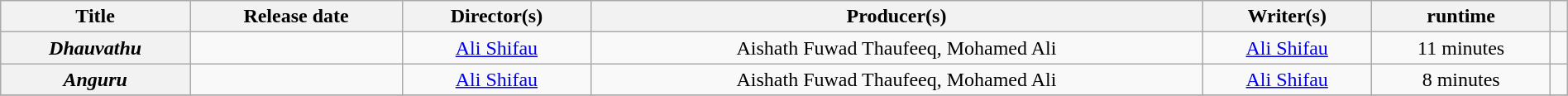<table class="wikitable plainrowheaders" style="text-align: center" width="100%">
<tr>
<th scope="col">Title</th>
<th scope="col">Release date</th>
<th scope="col">Director(s)</th>
<th scope="col">Producer(s)</th>
<th scope="col">Writer(s)</th>
<th scope="col">runtime</th>
<th scope="col" class="unsortable"></th>
</tr>
<tr>
<th scope="row"><em>Dhauvathu</em></th>
<td></td>
<td><a href='#'>Ali Shifau</a></td>
<td>Aishath Fuwad Thaufeeq, Mohamed Ali</td>
<td><a href='#'>Ali Shifau</a></td>
<td>11 minutes</td>
<td style="text-align: center;"></td>
</tr>
<tr>
<th scope="row"><em>Anguru</em></th>
<td></td>
<td><a href='#'>Ali Shifau</a></td>
<td>Aishath Fuwad Thaufeeq, Mohamed Ali</td>
<td><a href='#'>Ali Shifau</a></td>
<td>8 minutes</td>
<td style="text-align: center;"></td>
</tr>
<tr>
</tr>
</table>
